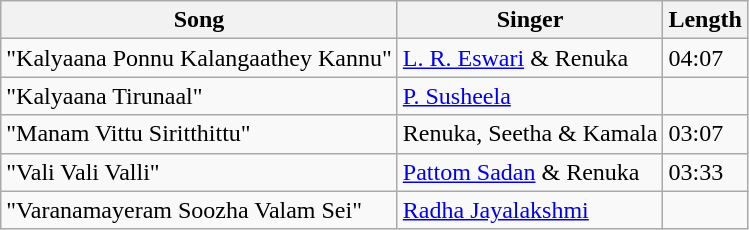<table class="wikitable">
<tr>
<th>Song</th>
<th>Singer</th>
<th>Length</th>
</tr>
<tr>
<td>"Kalyaana Ponnu Kalangaathey Kannu"</td>
<td><a href='#'>L. R. Eswari</a> & Renuka</td>
<td>04:07</td>
</tr>
<tr>
<td>"Kalyaana Tirunaal"</td>
<td><a href='#'>P. Susheela</a></td>
<td></td>
</tr>
<tr>
<td>"Manam Vittu Siritthittu"</td>
<td>Renuka, Seetha & Kamala</td>
<td>03:07</td>
</tr>
<tr>
<td>"Vali Vali Valli"</td>
<td><a href='#'>Pattom Sadan</a> & Renuka</td>
<td>03:33</td>
</tr>
<tr>
<td>"Varanamayeram Soozha Valam Sei"</td>
<td><a href='#'>Radha Jayalakshmi</a></td>
<td></td>
</tr>
</table>
